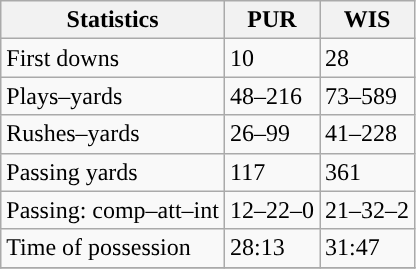<table class="wikitable" style="float: left;">
<tr>
<th>Statistics</th>
<th>PUR</th>
<th>WIS</th>
</tr>
<tr>
<td>First downs</td>
<td>10</td>
<td>28</td>
</tr>
<tr>
<td>Plays–yards</td>
<td>48–216</td>
<td>73–589</td>
</tr>
<tr>
<td>Rushes–yards</td>
<td>26–99</td>
<td>41–228</td>
</tr>
<tr>
<td>Passing yards</td>
<td>117</td>
<td>361</td>
</tr>
<tr>
<td>Passing: comp–att–int</td>
<td>12–22–0</td>
<td>21–32–2</td>
</tr>
<tr>
<td>Time of possession</td>
<td>28:13</td>
<td>31:47</td>
</tr>
<tr>
</tr>
</table>
